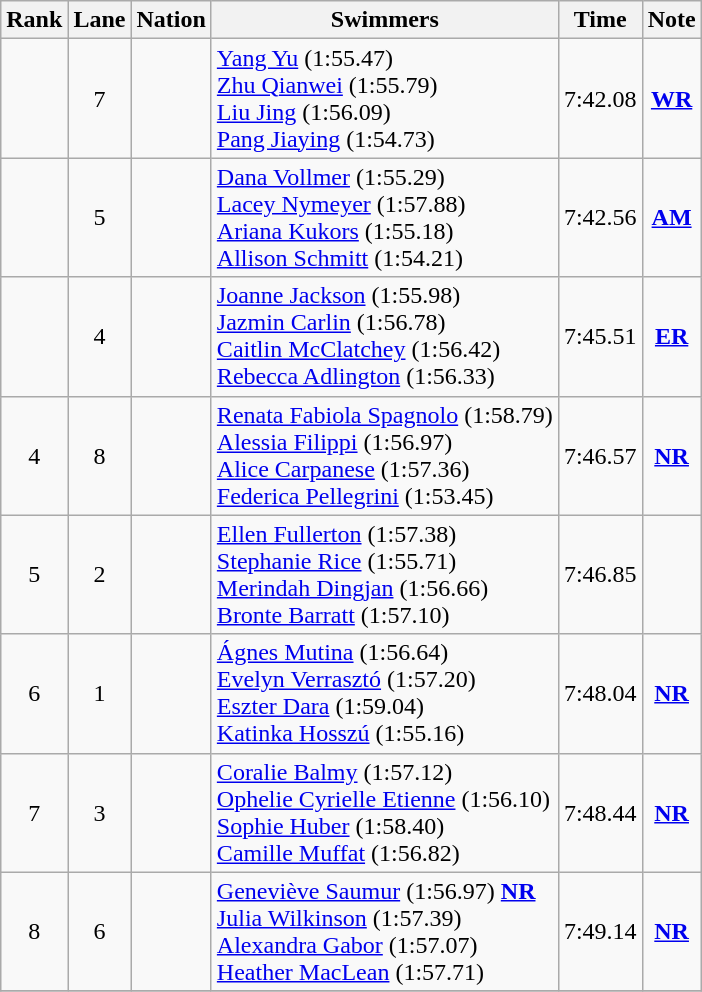<table class="wikitable sortable" style="text-align:center">
<tr>
<th>Rank</th>
<th>Lane</th>
<th>Nation</th>
<th>Swimmers</th>
<th>Time</th>
<th>Note</th>
</tr>
<tr>
<td></td>
<td>7</td>
<td align=left></td>
<td align=left><a href='#'>Yang Yu</a> (1:55.47)<br> <a href='#'>Zhu Qianwei</a> (1:55.79)<br> <a href='#'>Liu Jing</a> (1:56.09)<br> <a href='#'>Pang Jiaying</a> (1:54.73)</td>
<td>7:42.08</td>
<td><strong><a href='#'>WR</a></strong></td>
</tr>
<tr>
<td></td>
<td>5</td>
<td align=left></td>
<td align=left><a href='#'>Dana Vollmer</a> (1:55.29)<br> <a href='#'>Lacey Nymeyer</a> (1:57.88)<br> <a href='#'>Ariana Kukors</a>  (1:55.18)<br> <a href='#'>Allison Schmitt</a> (1:54.21)</td>
<td>7:42.56</td>
<td><strong><a href='#'>AM</a></strong></td>
</tr>
<tr>
<td></td>
<td>4</td>
<td align=left></td>
<td align=left><a href='#'>Joanne Jackson</a> (1:55.98)<br> <a href='#'>Jazmin Carlin</a> (1:56.78)<br> <a href='#'>Caitlin McClatchey</a> (1:56.42)<br> <a href='#'>Rebecca Adlington</a> (1:56.33)</td>
<td>7:45.51</td>
<td><strong><a href='#'>ER</a></strong></td>
</tr>
<tr>
<td>4</td>
<td>8</td>
<td align=left></td>
<td align=left><a href='#'>Renata Fabiola Spagnolo</a> (1:58.79) <br> <a href='#'>Alessia Filippi</a> (1:56.97)<br> <a href='#'>Alice Carpanese</a> (1:57.36)<br> <a href='#'>Federica Pellegrini</a> (1:53.45)</td>
<td>7:46.57</td>
<td><strong><a href='#'>NR</a></strong></td>
</tr>
<tr>
<td>5</td>
<td>2</td>
<td align=left></td>
<td align=left><a href='#'>Ellen Fullerton</a> (1:57.38)<br> <a href='#'>Stephanie Rice</a> (1:55.71)<br> <a href='#'>Merindah Dingjan</a>  (1:56.66)<br> <a href='#'>Bronte Barratt</a> (1:57.10)</td>
<td>7:46.85</td>
<td></td>
</tr>
<tr>
<td>6</td>
<td>1</td>
<td align=left></td>
<td align=left><a href='#'>Ágnes Mutina</a> (1:56.64)<br> <a href='#'>Evelyn Verrasztó</a> (1:57.20)<br> <a href='#'>Eszter Dara</a> (1:59.04)<br> <a href='#'>Katinka Hosszú</a> (1:55.16)</td>
<td>7:48.04</td>
<td><strong><a href='#'>NR</a></strong></td>
</tr>
<tr>
<td>7</td>
<td>3</td>
<td align=left></td>
<td align=left><a href='#'>Coralie Balmy</a> (1:57.12)<br> <a href='#'>Ophelie Cyrielle Etienne</a> (1:56.10)<br> <a href='#'>Sophie Huber</a> (1:58.40)<br> <a href='#'>Camille Muffat</a> (1:56.82)</td>
<td>7:48.44</td>
<td><strong><a href='#'>NR</a></strong></td>
</tr>
<tr>
<td>8</td>
<td>6</td>
<td align=left></td>
<td align=left><a href='#'>Geneviève Saumur</a> (1:56.97) <strong><a href='#'>NR</a></strong><br> <a href='#'>Julia Wilkinson</a> (1:57.39)<br> <a href='#'>Alexandra Gabor</a> (1:57.07)<br> <a href='#'>Heather MacLean</a> (1:57.71)</td>
<td>7:49.14</td>
<td><strong><a href='#'>NR</a></strong></td>
</tr>
<tr>
</tr>
</table>
